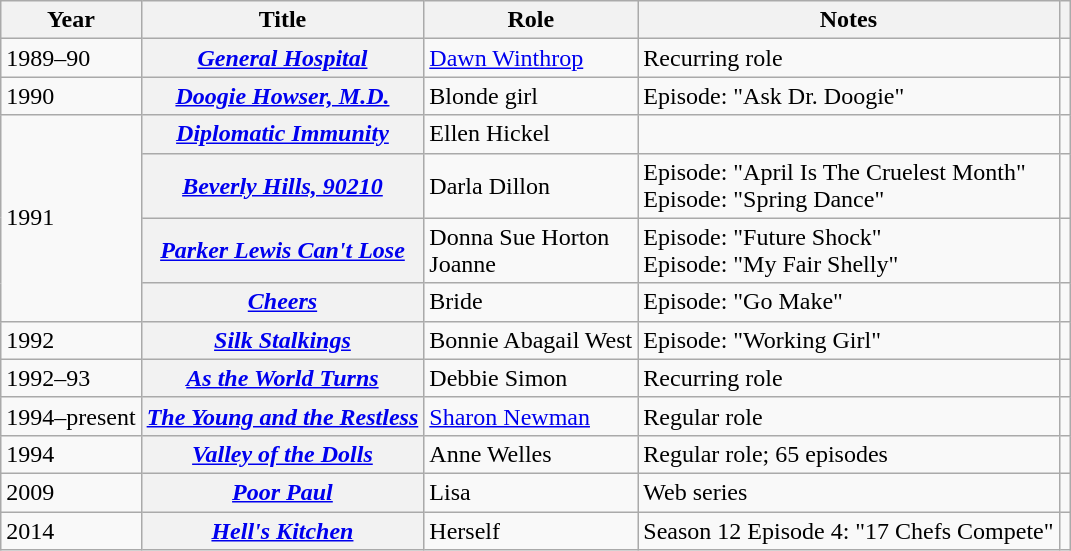<table class="wikitable sortable plainrowheaders">
<tr>
<th scope="col">Year</th>
<th scope="col">Title</th>
<th scope="col">Role</th>
<th scope="col">Notes</th>
<th scope="col" class="unsortable"></th>
</tr>
<tr>
<td>1989–90</td>
<th scope="row"><em><a href='#'>General Hospital</a></em></th>
<td><a href='#'>Dawn Winthrop</a></td>
<td>Recurring role</td>
<td style="text-align:center;"></td>
</tr>
<tr>
<td>1990</td>
<th scope="row"><em><a href='#'>Doogie Howser, M.D.</a></em></th>
<td>Blonde girl</td>
<td>Episode: "Ask Dr. Doogie"</td>
<td style="text-align:center;"></td>
</tr>
<tr>
<td rowspan="4">1991</td>
<th scope="row"><em><a href='#'>Diplomatic Immunity</a></em></th>
<td>Ellen Hickel</td>
<td></td>
<td style="text-align:center;"></td>
</tr>
<tr>
<th scope="row"><em><a href='#'>Beverly Hills, 90210</a></em></th>
<td>Darla Dillon</td>
<td>Episode: "April Is The Cruelest Month"<br>Episode: "Spring Dance"</td>
<td style="text-align:center;"></td>
</tr>
<tr>
<th scope="row"><em><a href='#'>Parker Lewis Can't Lose</a></em></th>
<td>Donna Sue Horton<br>Joanne</td>
<td>Episode: "Future Shock"<br>Episode: "My Fair Shelly"</td>
<td style="text-align:center;"></td>
</tr>
<tr>
<th scope="row"><em><a href='#'>Cheers</a></em></th>
<td>Bride</td>
<td>Episode: "Go Make"</td>
<td style="text-align:center;"></td>
</tr>
<tr>
<td>1992</td>
<th scope="row"><em><a href='#'>Silk Stalkings</a></em></th>
<td>Bonnie Abagail West</td>
<td>Episode: "Working Girl"</td>
<td style="text-align:center;"></td>
</tr>
<tr>
<td>1992–93</td>
<th scope="row"><em><a href='#'>As the World Turns</a></em></th>
<td>Debbie Simon</td>
<td>Recurring role</td>
<td style="text-align:center;"></td>
</tr>
<tr>
<td>1994–present</td>
<th scope="row"><em><a href='#'>The Young and the Restless</a></em></th>
<td><a href='#'>Sharon Newman</a></td>
<td>Regular role</td>
<td style="text-align:center;"></td>
</tr>
<tr>
<td>1994</td>
<th scope="row"><em><a href='#'>Valley of the Dolls</a></em></th>
<td>Anne Welles</td>
<td>Regular role; 65 episodes</td>
<td style="text-align:center;"></td>
</tr>
<tr>
<td>2009</td>
<th scope="row"><em><a href='#'>Poor Paul</a></em></th>
<td>Lisa</td>
<td>Web series</td>
<td style="text-align:center;"></td>
</tr>
<tr>
<td>2014</td>
<th scope="row"><em><a href='#'>Hell's Kitchen</a></em></th>
<td>Herself</td>
<td>Season 12 Episode 4: "17 Chefs Compete"</td>
<td></td>
</tr>
</table>
